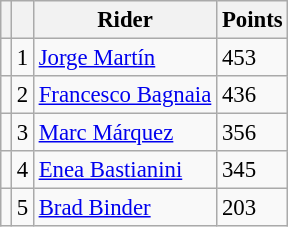<table class="wikitable" style="font-size: 95%;">
<tr>
<th></th>
<th></th>
<th>Rider</th>
<th>Points</th>
</tr>
<tr>
<td></td>
<td align=center>1</td>
<td> <a href='#'>Jorge Martín</a></td>
<td align=left>453</td>
</tr>
<tr>
<td></td>
<td align=center>2</td>
<td> <a href='#'>Francesco Bagnaia</a></td>
<td align=left>436</td>
</tr>
<tr>
<td></td>
<td align=center>3</td>
<td> <a href='#'>Marc Márquez</a></td>
<td align=left>356</td>
</tr>
<tr>
<td></td>
<td align=center>4</td>
<td> <a href='#'>Enea Bastianini</a></td>
<td align=left>345</td>
</tr>
<tr>
<td></td>
<td align=center>5</td>
<td> <a href='#'>Brad Binder</a></td>
<td align=left>203</td>
</tr>
</table>
